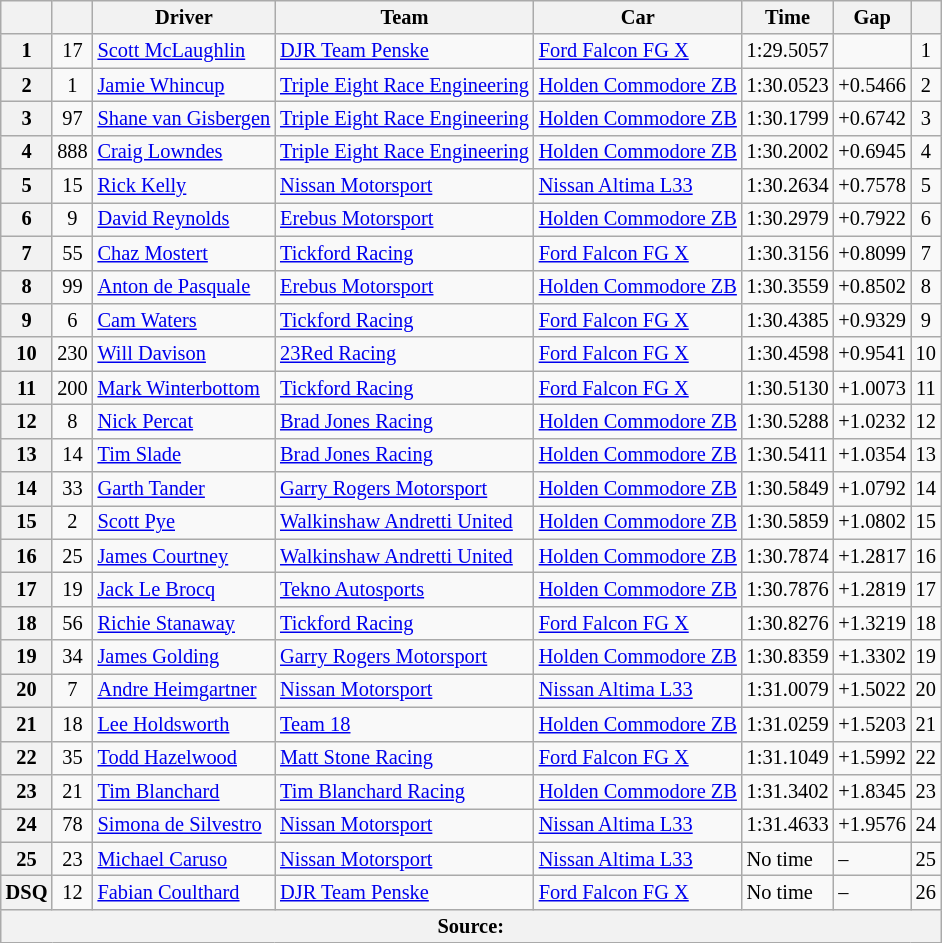<table class="wikitable" style="font-size: 85%">
<tr>
<th></th>
<th></th>
<th>Driver</th>
<th>Team</th>
<th>Car</th>
<th>Time</th>
<th>Gap</th>
<th></th>
</tr>
<tr>
<th>1</th>
<td align="center">17</td>
<td> <a href='#'>Scott McLaughlin</a></td>
<td><a href='#'>DJR Team Penske</a></td>
<td><a href='#'>Ford Falcon FG X</a></td>
<td>1:29.5057</td>
<td></td>
<td align="center">1</td>
</tr>
<tr>
<th>2</th>
<td align="center">1</td>
<td> <a href='#'>Jamie Whincup</a></td>
<td><a href='#'>Triple Eight Race Engineering</a></td>
<td><a href='#'>Holden Commodore ZB</a></td>
<td>1:30.0523</td>
<td>+0.5466</td>
<td align="center">2</td>
</tr>
<tr>
<th>3</th>
<td align="center">97</td>
<td> <a href='#'>Shane van Gisbergen</a></td>
<td><a href='#'>Triple Eight Race Engineering</a></td>
<td><a href='#'>Holden Commodore ZB</a></td>
<td>1:30.1799</td>
<td>+0.6742</td>
<td align="center">3</td>
</tr>
<tr>
<th>4</th>
<td align="center">888</td>
<td> <a href='#'>Craig Lowndes</a></td>
<td><a href='#'>Triple Eight Race Engineering</a></td>
<td><a href='#'>Holden Commodore ZB</a></td>
<td>1:30.2002</td>
<td>+0.6945</td>
<td align="center">4</td>
</tr>
<tr>
<th>5</th>
<td align="center">15</td>
<td> <a href='#'>Rick Kelly</a></td>
<td><a href='#'>Nissan Motorsport</a></td>
<td><a href='#'>Nissan Altima L33</a></td>
<td>1:30.2634</td>
<td>+0.7578</td>
<td align="center">5</td>
</tr>
<tr>
<th>6</th>
<td align="center">9</td>
<td> <a href='#'>David Reynolds</a></td>
<td><a href='#'>Erebus Motorsport</a></td>
<td><a href='#'>Holden Commodore ZB</a></td>
<td>1:30.2979</td>
<td>+0.7922</td>
<td align="center">6</td>
</tr>
<tr>
<th>7</th>
<td align="center">55</td>
<td> <a href='#'>Chaz Mostert</a></td>
<td><a href='#'>Tickford Racing</a></td>
<td><a href='#'>Ford Falcon FG X</a></td>
<td>1:30.3156</td>
<td>+0.8099</td>
<td align="center">7</td>
</tr>
<tr>
<th>8</th>
<td align="center">99</td>
<td> <a href='#'>Anton de Pasquale</a></td>
<td><a href='#'>Erebus Motorsport</a></td>
<td><a href='#'>Holden Commodore ZB</a></td>
<td>1:30.3559</td>
<td>+0.8502</td>
<td align="center">8</td>
</tr>
<tr>
<th>9</th>
<td align="center">6</td>
<td> <a href='#'>Cam Waters</a></td>
<td><a href='#'>Tickford Racing</a></td>
<td><a href='#'>Ford Falcon FG X</a></td>
<td>1:30.4385</td>
<td>+0.9329</td>
<td align="center">9</td>
</tr>
<tr>
<th>10</th>
<td align="center">230</td>
<td> <a href='#'>Will Davison</a></td>
<td><a href='#'>23Red Racing</a></td>
<td><a href='#'>Ford Falcon FG X</a></td>
<td>1:30.4598</td>
<td>+0.9541</td>
<td align="center">10</td>
</tr>
<tr>
<th>11</th>
<td align="center">200</td>
<td> <a href='#'>Mark Winterbottom</a></td>
<td><a href='#'>Tickford Racing</a></td>
<td><a href='#'>Ford Falcon FG X</a></td>
<td>1:30.5130</td>
<td>+1.0073</td>
<td align="center">11</td>
</tr>
<tr>
<th>12</th>
<td align="center">8</td>
<td> <a href='#'>Nick Percat</a></td>
<td><a href='#'>Brad Jones Racing</a></td>
<td><a href='#'>Holden Commodore ZB</a></td>
<td>1:30.5288</td>
<td>+1.0232</td>
<td align="center">12</td>
</tr>
<tr>
<th>13</th>
<td align="center">14</td>
<td> <a href='#'>Tim Slade</a></td>
<td><a href='#'>Brad Jones Racing</a></td>
<td><a href='#'>Holden Commodore ZB</a></td>
<td>1:30.5411</td>
<td>+1.0354</td>
<td align="center">13</td>
</tr>
<tr>
<th>14</th>
<td align="center">33</td>
<td> <a href='#'>Garth Tander</a></td>
<td><a href='#'>Garry Rogers Motorsport</a></td>
<td><a href='#'>Holden Commodore ZB</a></td>
<td>1:30.5849</td>
<td>+1.0792</td>
<td align="center">14</td>
</tr>
<tr>
<th>15</th>
<td align="center">2</td>
<td> <a href='#'>Scott Pye</a></td>
<td><a href='#'>Walkinshaw Andretti United</a></td>
<td><a href='#'>Holden Commodore ZB</a></td>
<td>1:30.5859</td>
<td>+1.0802</td>
<td align="center">15</td>
</tr>
<tr>
<th>16</th>
<td align="center">25</td>
<td> <a href='#'>James Courtney</a></td>
<td><a href='#'>Walkinshaw Andretti United</a></td>
<td><a href='#'>Holden Commodore ZB</a></td>
<td>1:30.7874</td>
<td>+1.2817</td>
<td align="center">16</td>
</tr>
<tr>
<th>17</th>
<td align="center">19</td>
<td> <a href='#'>Jack Le Brocq</a></td>
<td><a href='#'>Tekno Autosports</a></td>
<td><a href='#'>Holden Commodore ZB</a></td>
<td>1:30.7876</td>
<td>+1.2819</td>
<td align="center">17</td>
</tr>
<tr>
<th>18</th>
<td align="center">56</td>
<td> <a href='#'>Richie Stanaway</a></td>
<td><a href='#'>Tickford Racing</a></td>
<td><a href='#'>Ford Falcon FG X</a></td>
<td>1:30.8276</td>
<td>+1.3219</td>
<td align="center">18</td>
</tr>
<tr>
<th>19</th>
<td align="center">34</td>
<td> <a href='#'>James Golding</a></td>
<td><a href='#'>Garry Rogers Motorsport</a></td>
<td><a href='#'>Holden Commodore ZB</a></td>
<td>1:30.8359</td>
<td>+1.3302</td>
<td align="center">19</td>
</tr>
<tr>
<th>20</th>
<td align="center">7</td>
<td> <a href='#'>Andre Heimgartner</a></td>
<td><a href='#'>Nissan Motorsport</a></td>
<td><a href='#'>Nissan Altima L33</a></td>
<td>1:31.0079</td>
<td>+1.5022</td>
<td align="center">20</td>
</tr>
<tr>
<th>21</th>
<td align="center">18</td>
<td> <a href='#'>Lee Holdsworth</a></td>
<td><a href='#'>Team 18</a></td>
<td><a href='#'>Holden Commodore ZB</a></td>
<td>1:31.0259</td>
<td>+1.5203</td>
<td align="center">21</td>
</tr>
<tr>
<th>22</th>
<td align="center">35</td>
<td> <a href='#'>Todd Hazelwood</a></td>
<td><a href='#'>Matt Stone Racing</a></td>
<td><a href='#'>Ford Falcon FG X</a></td>
<td>1:31.1049</td>
<td>+1.5992</td>
<td align="center">22</td>
</tr>
<tr>
<th>23</th>
<td align="center">21</td>
<td> <a href='#'>Tim Blanchard</a></td>
<td><a href='#'>Tim Blanchard Racing</a></td>
<td><a href='#'>Holden Commodore ZB</a></td>
<td>1:31.3402</td>
<td>+1.8345</td>
<td align="center">23</td>
</tr>
<tr>
<th>24</th>
<td align="center">78</td>
<td> <a href='#'>Simona de Silvestro</a></td>
<td><a href='#'>Nissan Motorsport</a></td>
<td><a href='#'>Nissan Altima L33</a></td>
<td>1:31.4633</td>
<td>+1.9576</td>
<td align="center">24</td>
</tr>
<tr>
<th>25</th>
<td align="center">23</td>
<td> <a href='#'>Michael Caruso</a></td>
<td><a href='#'>Nissan Motorsport</a></td>
<td><a href='#'>Nissan Altima L33</a></td>
<td>No time</td>
<td>–</td>
<td align="center">25</td>
</tr>
<tr>
<th>DSQ</th>
<td align="center">12</td>
<td> <a href='#'>Fabian Coulthard</a></td>
<td><a href='#'>DJR Team Penske</a></td>
<td><a href='#'>Ford Falcon FG X</a></td>
<td>No time</td>
<td>–</td>
<td align="center">26</td>
</tr>
<tr>
<th colspan="8">Source:</th>
</tr>
</table>
